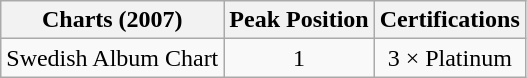<table class="wikitable">
<tr>
<th align="center">Charts (2007)</th>
<th align="center">Peak Position</th>
<th align="center">Certifications</th>
</tr>
<tr>
<td align="center">Swedish Album Chart</td>
<td align="center">1 </td>
<td align="center">3 × Platinum</td>
</tr>
</table>
